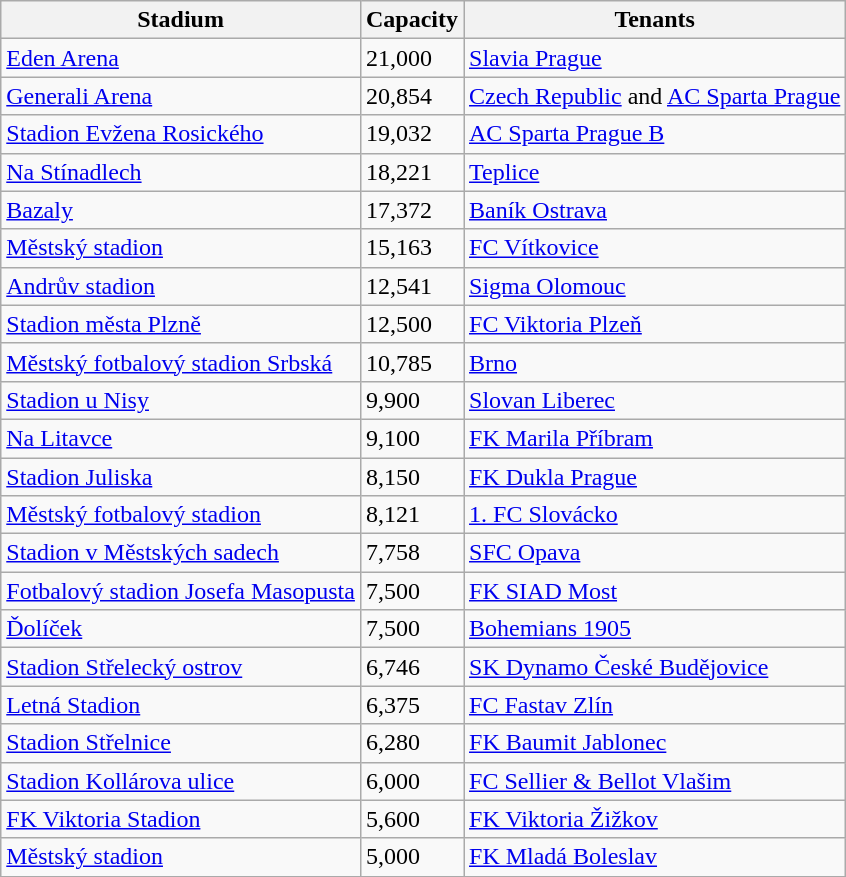<table class="wikitable sortable">
<tr>
<th>Stadium</th>
<th>Capacity</th>
<th>Tenants</th>
</tr>
<tr>
<td><a href='#'>Eden Arena</a></td>
<td>21,000</td>
<td><a href='#'>Slavia Prague</a></td>
</tr>
<tr>
<td><a href='#'>Generali Arena</a></td>
<td>20,854</td>
<td><a href='#'>Czech Republic</a> and <a href='#'>AC Sparta Prague</a></td>
</tr>
<tr>
<td><a href='#'>Stadion Evžena Rosického</a></td>
<td>19,032</td>
<td><a href='#'>AC Sparta Prague B</a></td>
</tr>
<tr>
<td><a href='#'>Na Stínadlech</a></td>
<td>18,221</td>
<td><a href='#'>Teplice</a></td>
</tr>
<tr>
<td><a href='#'>Bazaly</a></td>
<td>17,372</td>
<td><a href='#'>Baník Ostrava</a></td>
</tr>
<tr>
<td><a href='#'>Městský stadion</a></td>
<td>15,163</td>
<td><a href='#'>FC Vítkovice</a></td>
</tr>
<tr>
<td><a href='#'>Andrův stadion</a></td>
<td>12,541</td>
<td><a href='#'>Sigma Olomouc</a></td>
</tr>
<tr>
<td><a href='#'>Stadion města Plzně</a></td>
<td>12,500</td>
<td><a href='#'>FC Viktoria Plzeň</a></td>
</tr>
<tr>
<td><a href='#'>Městský fotbalový stadion Srbská</a></td>
<td>10,785</td>
<td><a href='#'>Brno</a></td>
</tr>
<tr>
<td><a href='#'>Stadion u Nisy</a></td>
<td>9,900</td>
<td><a href='#'>Slovan Liberec</a></td>
</tr>
<tr>
<td><a href='#'>Na Litavce</a></td>
<td>9,100</td>
<td><a href='#'>FK Marila Příbram</a></td>
</tr>
<tr>
<td><a href='#'>Stadion Juliska</a></td>
<td>8,150</td>
<td><a href='#'>FK Dukla Prague</a></td>
</tr>
<tr>
<td><a href='#'>Městský fotbalový stadion</a></td>
<td>8,121</td>
<td><a href='#'>1. FC Slovácko</a></td>
</tr>
<tr>
<td><a href='#'>Stadion v Městských sadech</a></td>
<td>7,758</td>
<td><a href='#'>SFC Opava</a></td>
</tr>
<tr>
<td><a href='#'>Fotbalový stadion Josefa Masopusta</a></td>
<td>7,500</td>
<td><a href='#'>FK SIAD Most</a></td>
</tr>
<tr>
<td><a href='#'>Ďolíček</a></td>
<td>7,500</td>
<td><a href='#'>Bohemians 1905</a></td>
</tr>
<tr>
<td><a href='#'>Stadion Střelecký ostrov</a></td>
<td>6,746</td>
<td><a href='#'>SK Dynamo České Budějovice</a></td>
</tr>
<tr>
<td><a href='#'>Letná Stadion</a></td>
<td>6,375</td>
<td><a href='#'>FC Fastav Zlín</a></td>
</tr>
<tr>
<td><a href='#'>Stadion Střelnice</a></td>
<td>6,280</td>
<td><a href='#'>FK Baumit Jablonec</a></td>
</tr>
<tr>
<td><a href='#'>Stadion Kollárova ulice</a></td>
<td>6,000</td>
<td><a href='#'>FC Sellier & Bellot Vlašim</a></td>
</tr>
<tr>
<td><a href='#'>FK Viktoria Stadion</a></td>
<td>5,600</td>
<td><a href='#'>FK Viktoria Žižkov</a></td>
</tr>
<tr>
<td><a href='#'>Městský stadion</a></td>
<td>5,000</td>
<td><a href='#'>FK Mladá Boleslav</a></td>
</tr>
<tr>
</tr>
</table>
